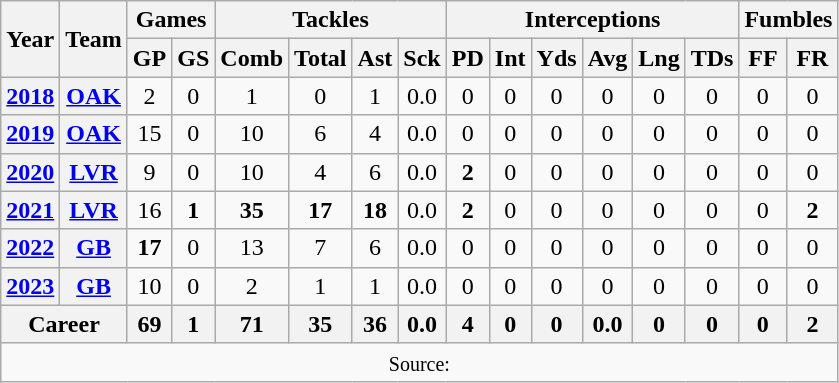<table class="wikitable" style="text-align: center;">
<tr>
<th rowspan="2">Year</th>
<th rowspan="2">Team</th>
<th colspan="2">Games</th>
<th colspan="4">Tackles</th>
<th colspan="6">Interceptions</th>
<th colspan="2">Fumbles</th>
</tr>
<tr>
<th>GP</th>
<th>GS</th>
<th>Comb</th>
<th>Total</th>
<th>Ast</th>
<th>Sck</th>
<th>PD</th>
<th>Int</th>
<th>Yds</th>
<th>Avg</th>
<th>Lng</th>
<th>TDs</th>
<th>FF</th>
<th>FR</th>
</tr>
<tr>
<th><a href='#'>2018</a></th>
<th><a href='#'>OAK</a></th>
<td>2</td>
<td>0</td>
<td>1</td>
<td>0</td>
<td>1</td>
<td>0.0</td>
<td>0</td>
<td>0</td>
<td>0</td>
<td>0</td>
<td>0</td>
<td>0</td>
<td>0</td>
<td>0</td>
</tr>
<tr>
<th><a href='#'>2019</a></th>
<th><a href='#'>OAK</a></th>
<td>15</td>
<td>0</td>
<td>10</td>
<td>6</td>
<td>4</td>
<td>0.0</td>
<td>0</td>
<td>0</td>
<td>0</td>
<td>0</td>
<td>0</td>
<td>0</td>
<td>0</td>
<td>0</td>
</tr>
<tr>
<th><a href='#'>2020</a></th>
<th><a href='#'>LVR</a></th>
<td>9</td>
<td>0</td>
<td>10</td>
<td>4</td>
<td>6</td>
<td>0.0</td>
<td><strong>2</strong></td>
<td>0</td>
<td>0</td>
<td>0</td>
<td>0</td>
<td>0</td>
<td>0</td>
<td>0</td>
</tr>
<tr>
<th><a href='#'>2021</a></th>
<th><a href='#'>LVR</a></th>
<td>16</td>
<td><strong>1</strong></td>
<td><strong>35</strong></td>
<td><strong>17</strong></td>
<td><strong>18</strong></td>
<td>0.0</td>
<td><strong>2</strong></td>
<td>0</td>
<td>0</td>
<td>0</td>
<td>0</td>
<td>0</td>
<td>0</td>
<td><strong>2</strong></td>
</tr>
<tr>
<th><a href='#'>2022</a></th>
<th><a href='#'>GB</a></th>
<td><strong>17</strong></td>
<td>0</td>
<td>13</td>
<td>7</td>
<td>6</td>
<td>0.0</td>
<td>0</td>
<td>0</td>
<td>0</td>
<td>0</td>
<td>0</td>
<td>0</td>
<td>0</td>
<td>0</td>
</tr>
<tr>
<th><a href='#'>2023</a></th>
<th><a href='#'>GB</a></th>
<td>10</td>
<td>0</td>
<td>2</td>
<td>1</td>
<td>1</td>
<td>0.0</td>
<td>0</td>
<td>0</td>
<td>0</td>
<td>0</td>
<td>0</td>
<td>0</td>
<td>0</td>
<td>0</td>
</tr>
<tr>
<th colspan="2">Career</th>
<th>69</th>
<th>1</th>
<th>71</th>
<th>35</th>
<th>36</th>
<th>0.0</th>
<th>4</th>
<th>0</th>
<th>0</th>
<th>0.0</th>
<th>0</th>
<th>0</th>
<th>0</th>
<th>2</th>
</tr>
<tr>
<td colspan="18"><small>Source: </small></td>
</tr>
</table>
